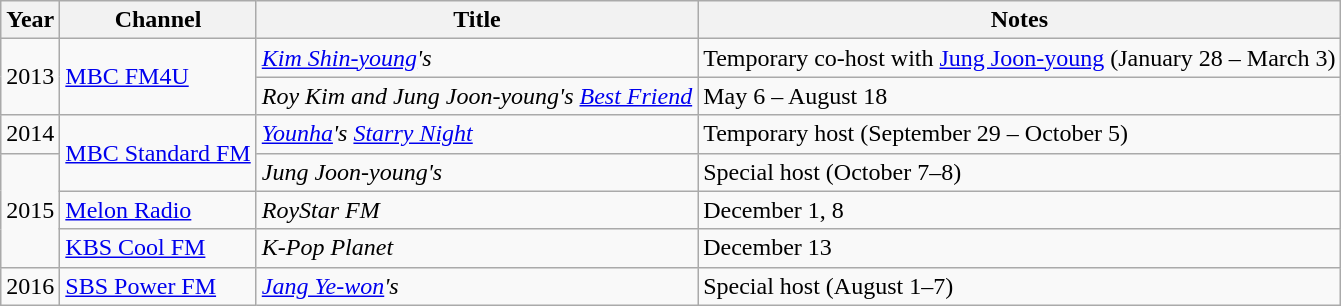<table class="wikitable sortable plainrowheaders">
<tr>
<th>Year</th>
<th>Channel</th>
<th>Title</th>
<th class="unsortable">Notes</th>
</tr>
<tr>
<td rowspan="2">2013</td>
<td rowspan="2"><a href='#'>MBC FM4U</a></td>
<td><em><a href='#'>Kim Shin-young</a>'s </em></td>
<td>Temporary co-host with <a href='#'>Jung Joon-young</a> (January 28 – March 3)</td>
</tr>
<tr>
<td><em>Roy Kim and Jung Joon-young's <a href='#'>Best Friend</a></em></td>
<td>May 6 – August 18</td>
</tr>
<tr>
<td>2014</td>
<td rowspan="2"><a href='#'>MBC Standard FM</a></td>
<td><em><a href='#'>Younha</a>'s <a href='#'>Starry Night</a></em></td>
<td>Temporary host (September 29 – October 5)</td>
</tr>
<tr>
<td rowspan="3">2015</td>
<td><em>Jung Joon-young's </em></td>
<td>Special host (October 7–8)</td>
</tr>
<tr>
<td><a href='#'>Melon Radio</a></td>
<td><em>RoyStar FM</em></td>
<td>December 1, 8</td>
</tr>
<tr>
<td><a href='#'>KBS Cool FM</a></td>
<td><em>K-Pop Planet</em></td>
<td>December 13</td>
</tr>
<tr>
<td>2016</td>
<td><a href='#'>SBS Power FM</a></td>
<td><em><a href='#'>Jang Ye-won</a>'s </em></td>
<td>Special host (August 1–7)</td>
</tr>
</table>
